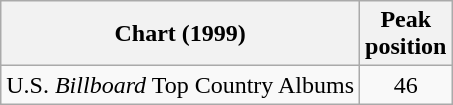<table class="wikitable">
<tr>
<th>Chart (1999)</th>
<th>Peak<br>position</th>
</tr>
<tr>
<td>U.S. <em>Billboard</em> Top Country Albums</td>
<td align="center">46</td>
</tr>
</table>
